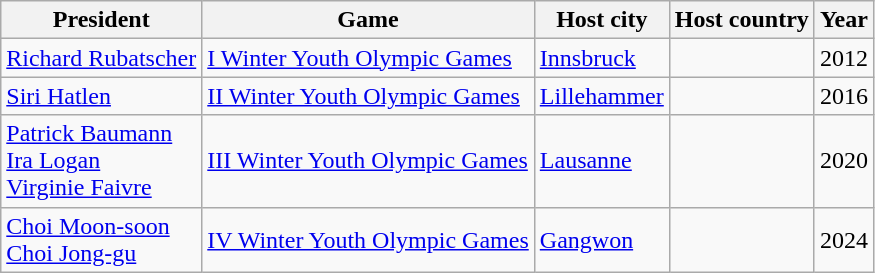<table class="wikitable">
<tr>
<th>President</th>
<th>Game</th>
<th>Host city</th>
<th>Host country</th>
<th>Year</th>
</tr>
<tr>
<td><a href='#'>Richard Rubatscher</a></td>
<td><a href='#'>I Winter Youth Olympic Games</a></td>
<td><a href='#'>Innsbruck</a></td>
<td></td>
<td>2012</td>
</tr>
<tr>
<td><a href='#'>Siri Hatlen</a></td>
<td><a href='#'>II Winter Youth Olympic Games</a></td>
<td><a href='#'>Lillehammer</a></td>
<td></td>
<td>2016</td>
</tr>
<tr>
<td><a href='#'>Patrick Baumann</a><br> <a href='#'>Ira Logan</a><br><a href='#'>Virginie Faivre</a></td>
<td><a href='#'>III Winter Youth Olympic Games</a></td>
<td><a href='#'>Lausanne</a></td>
<td></td>
<td>2020</td>
</tr>
<tr>
<td><a href='#'>Choi Moon-soon</a><br><a href='#'>Choi Jong-gu</a></td>
<td><a href='#'>IV Winter Youth Olympic Games</a></td>
<td><a href='#'>Gangwon</a></td>
<td></td>
<td>2024</td>
</tr>
</table>
